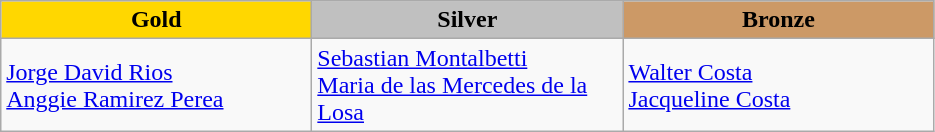<table class="wikitable" style="text-align:left">
<tr align="center">
<td width=200 bgcolor=gold><strong>Gold</strong></td>
<td width=200 bgcolor=silver><strong>Silver</strong></td>
<td width=200 bgcolor=CC9966><strong>Bronze</strong></td>
</tr>
<tr>
<td><a href='#'>Jorge David Rios</a><br><a href='#'>Anggie Ramirez Perea</a><br><em></em></td>
<td><a href='#'>Sebastian Montalbetti</a><br><a href='#'>Maria de las Mercedes de la Losa</a><br><em></em></td>
<td><a href='#'>Walter Costa</a><br><a href='#'>Jacqueline Costa</a><br><em></em></td>
</tr>
</table>
